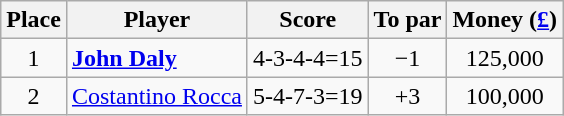<table class="wikitable">
<tr>
<th>Place</th>
<th>Player</th>
<th>Score</th>
<th>To par</th>
<th>Money (<a href='#'>£</a>)</th>
</tr>
<tr>
<td align=center>1</td>
<td> <strong><a href='#'>John Daly</a></strong></td>
<td>4-3-4-4=15</td>
<td align=center>−1</td>
<td align="center">125,000</td>
</tr>
<tr>
<td align=center>2</td>
<td> <a href='#'>Costantino Rocca</a></td>
<td>5-4-7-3=19</td>
<td align=center>+3</td>
<td align="center">100,000</td>
</tr>
</table>
